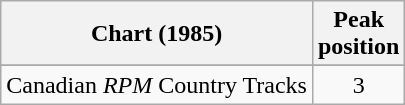<table class="wikitable sortable">
<tr>
<th align="left">Chart (1985)</th>
<th align="center">Peak<br>position</th>
</tr>
<tr>
</tr>
<tr>
<td align="left">Canadian <em>RPM</em> Country Tracks</td>
<td align="center">3</td>
</tr>
</table>
